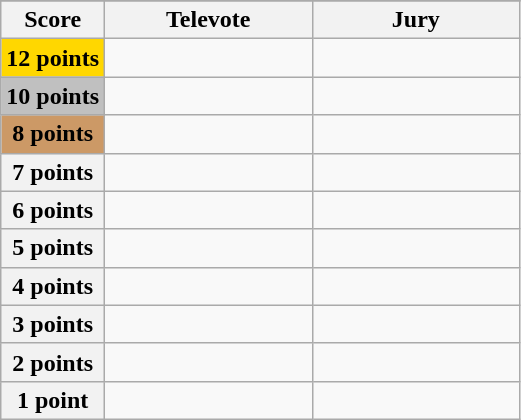<table class="wikitable">
<tr>
</tr>
<tr>
<th scope="col" width="20%">Score</th>
<th scope="col" width="40%">Televote</th>
<th scope="col" width="40%">Jury</th>
</tr>
<tr>
<th scope="row" style="background:gold">12 points</th>
<td></td>
<td></td>
</tr>
<tr>
<th scope="row" style="background:silver">10 points</th>
<td></td>
<td></td>
</tr>
<tr>
<th scope="row" style="background:#CC9966">8 points</th>
<td></td>
<td></td>
</tr>
<tr>
<th scope="row">7 points</th>
<td></td>
<td></td>
</tr>
<tr>
<th scope="row">6 points</th>
<td></td>
<td></td>
</tr>
<tr>
<th scope="row">5 points</th>
<td></td>
<td></td>
</tr>
<tr>
<th scope="row">4 points</th>
<td></td>
<td></td>
</tr>
<tr>
<th scope="row">3 points</th>
<td></td>
<td></td>
</tr>
<tr>
<th scope="row">2 points</th>
<td></td>
<td></td>
</tr>
<tr>
<th scope="row">1 point</th>
<td></td>
<td></td>
</tr>
</table>
